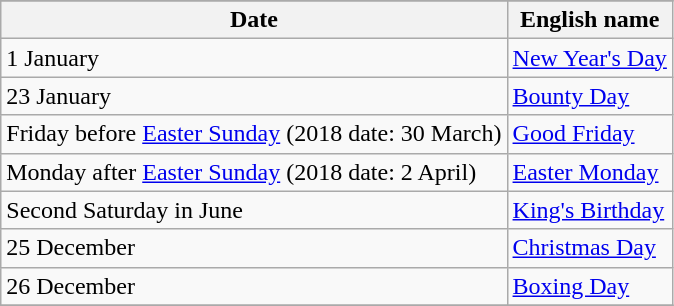<table class="wikitable">
<tr>
</tr>
<tr>
<th>Date</th>
<th>English name</th>
</tr>
<tr>
<td>1 January</td>
<td><a href='#'>New Year's Day</a></td>
</tr>
<tr>
<td>23 January</td>
<td><a href='#'>Bounty Day</a></td>
</tr>
<tr>
<td>Friday before <a href='#'>Easter Sunday</a> (2018 date: 30 March)</td>
<td><a href='#'>Good Friday</a></td>
</tr>
<tr>
<td>Monday after <a href='#'>Easter Sunday</a> (2018 date: 2 April)</td>
<td><a href='#'>Easter Monday</a></td>
</tr>
<tr>
<td>Second Saturday in June</td>
<td><a href='#'>King's Birthday</a></td>
</tr>
<tr>
<td>25 December</td>
<td><a href='#'>Christmas Day</a></td>
</tr>
<tr>
<td>26 December</td>
<td><a href='#'>Boxing Day</a></td>
</tr>
<tr>
</tr>
</table>
